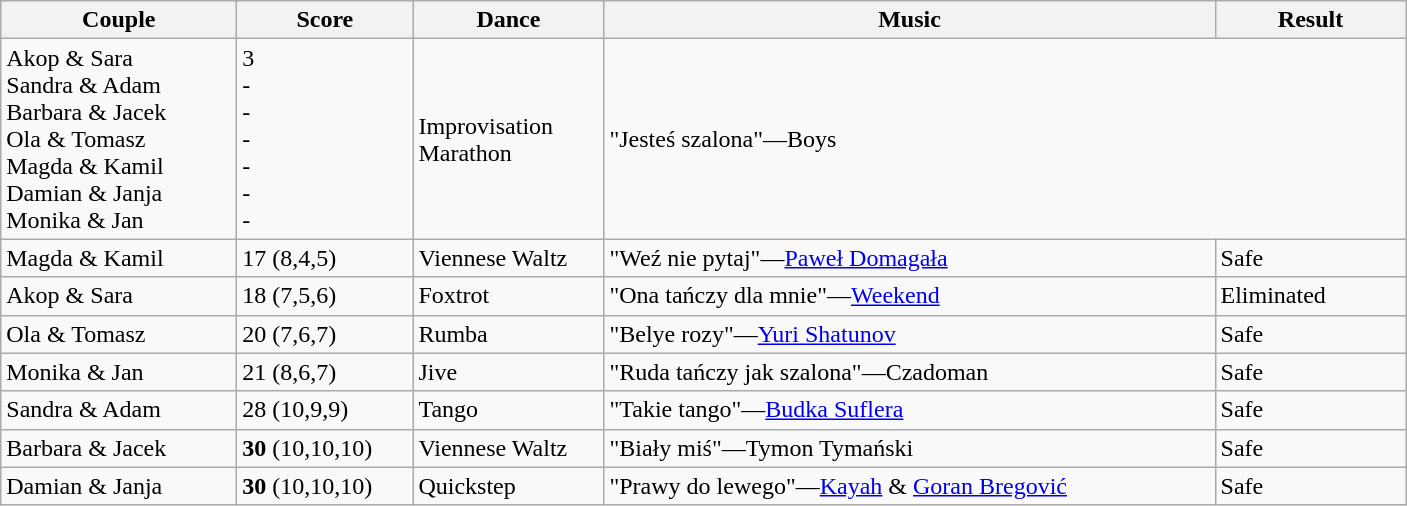<table class="wikitable">
<tr>
<th style="width:150px;">Couple</th>
<th style="width:110px;">Score</th>
<th style="width:120px;">Dance</th>
<th style="width:400px;">Music</th>
<th style="width:120px;">Result</th>
</tr>
<tr>
<td>Akop & Sara<br>Sandra & Adam<br>Barbara & Jacek<br>Ola & Tomasz<br>Magda & Kamil<br>Damian & Janja<br>Monika & Jan</td>
<td>3<br>-<br>-<br>-<br>-<br>-<br>-</td>
<td>Improvisation<br>Marathon</td>
<td colspan="2">"Jesteś szalona"—Boys</td>
</tr>
<tr>
<td>Magda & Kamil</td>
<td>17 (8,4,5)</td>
<td>Viennese Waltz</td>
<td>"Weź nie pytaj"—<a href='#'>Paweł Domagała</a></td>
<td>Safe</td>
</tr>
<tr>
<td>Akop & Sara</td>
<td>18 (7,5,6)</td>
<td>Foxtrot</td>
<td>"Ona tańczy dla mnie"—<a href='#'>Weekend</a></td>
<td>Eliminated</td>
</tr>
<tr>
<td>Ola & Tomasz</td>
<td>20 (7,6,7)</td>
<td>Rumba</td>
<td>"Belye rozy"—<a href='#'>Yuri Shatunov</a></td>
<td>Safe</td>
</tr>
<tr>
<td>Monika & Jan</td>
<td>21 (8,6,7)</td>
<td>Jive</td>
<td>"Ruda tańczy jak szalona"—Czadoman</td>
<td>Safe</td>
</tr>
<tr>
<td>Sandra & Adam</td>
<td>28 (10,9,9)</td>
<td>Tango</td>
<td>"Takie tango"—<a href='#'>Budka Suflera</a></td>
<td>Safe</td>
</tr>
<tr>
<td>Barbara & Jacek</td>
<td><strong>30</strong> (10,10,10)</td>
<td>Viennese Waltz</td>
<td>"Biały miś"—Tymon Tymański</td>
<td>Safe</td>
</tr>
<tr>
<td>Damian & Janja</td>
<td><strong>30</strong> (10,10,10)</td>
<td>Quickstep</td>
<td>"Prawy do lewego"—<a href='#'>Kayah</a> & <a href='#'>Goran Bregović</a></td>
<td>Safe</td>
</tr>
</table>
